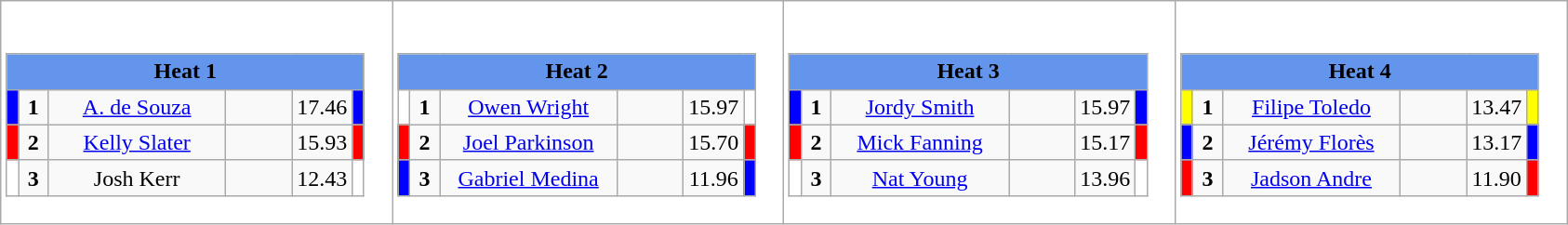<table class="wikitable" style="background:#fff;">
<tr>
<td><div><br><table class="wikitable">
<tr>
<td colspan="6"  style="text-align:center; background:#6495ed;"><strong>Heat 1</strong></td>
</tr>
<tr>
<td style="width:01px; background:#00f;"></td>
<td style="width:14px; text-align:center;"><strong>1</strong></td>
<td style="width:120px; text-align:center;"><a href='#'>A. de Souza</a></td>
<td style="width:40px; text-align:center;"></td>
<td style="width:20px; text-align:center;">17.46</td>
<td style="width:01px; background:#00f;"></td>
</tr>
<tr>
<td style="width:01px; background:#f00;"></td>
<td style="width:14px; text-align:center;"><strong>2</strong></td>
<td style="width:120px; text-align:center;"><a href='#'>Kelly Slater</a></td>
<td style="width:40px; text-align:center;"></td>
<td style="width:20px; text-align:center;">15.93</td>
<td style="width:01px; background:#f00;"></td>
</tr>
<tr>
<td style="width:01px; background:#fff;"></td>
<td style="width:14px; text-align:center;"><strong>3</strong></td>
<td style="width:120px; text-align:center;">Josh Kerr</td>
<td style="width:40px; text-align:center;"></td>
<td style="width:20px; text-align:center;">12.43</td>
<td style="width:01px; background:#fff;"></td>
</tr>
</table>
</div></td>
<td><div><br><table class="wikitable">
<tr>
<td colspan="6"  style="text-align:center; background:#6495ed;"><strong>Heat 2</strong></td>
</tr>
<tr>
<td style="width:01px; background:#fff;"></td>
<td style="width:14px; text-align:center;"><strong>1</strong></td>
<td style="width:120px; text-align:center;"><a href='#'>Owen Wright</a></td>
<td style="width:40px; text-align:center;"></td>
<td style="width:20px; text-align:center;">15.97</td>
<td style="width:01px; background:#fff;"></td>
</tr>
<tr>
<td style="width:01px; background:#f00;"></td>
<td style="width:14px; text-align:center;"><strong>2</strong></td>
<td style="width:120px; text-align:center;"><a href='#'>Joel Parkinson</a></td>
<td style="width:40px; text-align:center;"></td>
<td style="width:20px; text-align:center;">15.70</td>
<td style="width:01px; background:#f00;"></td>
</tr>
<tr>
<td style="width:01px; background:#00f;"></td>
<td style="width:14px; text-align:center;"><strong>3</strong></td>
<td style="width:120px; text-align:center;"><a href='#'>Gabriel Medina</a></td>
<td style="width:40px; text-align:center;"></td>
<td style="width:20px; text-align:center;">11.96</td>
<td style="width:01px; background:#00f;"></td>
</tr>
</table>
</div></td>
<td><div><br><table class="wikitable">
<tr>
<td colspan="6"  style="text-align:center; background:#6495ed;"><strong>Heat 3</strong></td>
</tr>
<tr>
<td style="width:01px; background:#00f;"></td>
<td style="width:14px; text-align:center;"><strong>1</strong></td>
<td style="width:120px; text-align:center;"><a href='#'>Jordy Smith</a></td>
<td style="width:40px; text-align:center;"></td>
<td style="width:20px; text-align:center;">15.97</td>
<td style="width:01px; background:#00f;"></td>
</tr>
<tr>
<td style="width:01px; background:#f00;"></td>
<td style="width:14px; text-align:center;"><strong>2</strong></td>
<td style="width:120px; text-align:center;"><a href='#'>Mick Fanning</a></td>
<td style="width:40px; text-align:center;"></td>
<td style="width:20px; text-align:center;">15.17</td>
<td style="width:01px; background:#f00;"></td>
</tr>
<tr>
<td style="width:01px; background:#fff;"></td>
<td style="width:14px; text-align:center;"><strong>3</strong></td>
<td style="width:120px; text-align:center;"><a href='#'>Nat Young</a></td>
<td style="width:40px; text-align:center;"></td>
<td style="width:20px; text-align:center;">13.96</td>
<td style="width:01px; background:#fff;"></td>
</tr>
</table>
</div></td>
<td><div><br><table class="wikitable">
<tr>
<td colspan="6"  style="text-align:center; background:#6495ed;"><strong>Heat 4</strong></td>
</tr>
<tr>
<td style="width:01px; background:#ff0;"></td>
<td style="width:14px; text-align:center;"><strong>1</strong></td>
<td style="width:120px; text-align:center;"><a href='#'>Filipe Toledo</a></td>
<td style="width:40px; text-align:center;"></td>
<td style="width:20px; text-align:center;">13.47</td>
<td style="width:01px; background:#ff0;"></td>
</tr>
<tr>
<td style="width:01px; background:#00f;"></td>
<td style="width:14px; text-align:center;"><strong>2</strong></td>
<td style="width:120px; text-align:center;"><a href='#'>Jérémy Florès</a></td>
<td style="width:40px; text-align:center;"></td>
<td style="width:20px; text-align:center;">13.17</td>
<td style="width:01px; background:#00f;"></td>
</tr>
<tr>
<td style="width:01px; background:#f00;"></td>
<td style="width:14px; text-align:center;"><strong>3</strong></td>
<td style="width:120px; text-align:center;"><a href='#'>Jadson Andre</a></td>
<td style="width:40px; text-align:center;"></td>
<td style="width:20px; text-align:center;">11.90</td>
<td style="width:01px; background:#f00;"></td>
</tr>
</table>
</div></td>
</tr>
</table>
